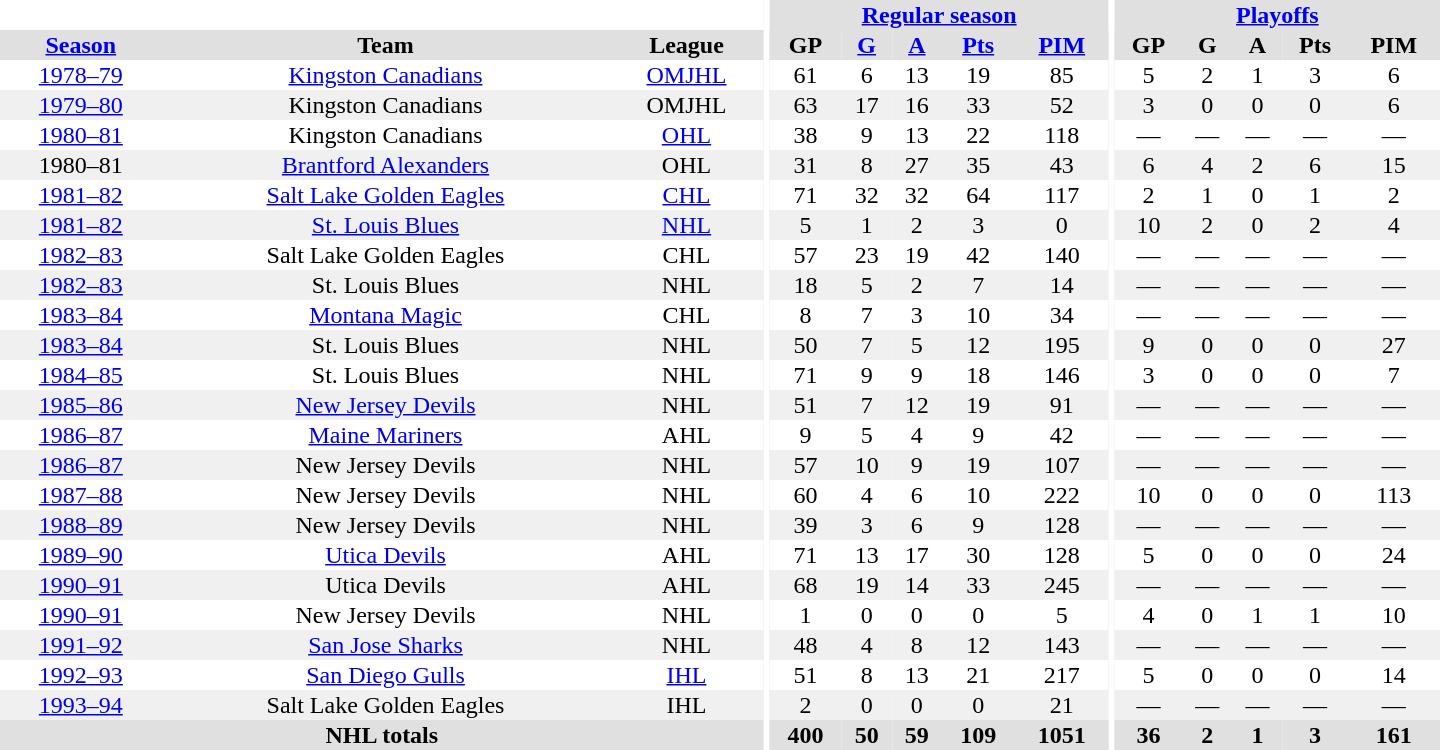<table border="0" cellpadding="1" cellspacing="0" style="text-align:center; width:60em">
<tr bgcolor="#e0e0e0">
<th colspan="3" bgcolor="#ffffff"></th>
<th rowspan="100" bgcolor="#ffffff"></th>
<th colspan="5"><a href='#'>Regular season</a></th>
<th rowspan="100" bgcolor="#ffffff"></th>
<th colspan="5"><a href='#'>Playoffs</a></th>
</tr>
<tr bgcolor="#e0e0e0">
<th><a href='#'>Season</a></th>
<th>Team</th>
<th>League</th>
<th>GP</th>
<th><a href='#'>G</a></th>
<th><a href='#'>A</a></th>
<th><a href='#'>Pts</a></th>
<th><a href='#'>PIM</a></th>
<th>GP</th>
<th>G</th>
<th>A</th>
<th>Pts</th>
<th>PIM</th>
</tr>
<tr>
<td><a href='#'>1978–79</a></td>
<td><a href='#'>Kingston Canadians</a></td>
<td><a href='#'>OMJHL</a></td>
<td>61</td>
<td>6</td>
<td>13</td>
<td>19</td>
<td>85</td>
<td>5</td>
<td>2</td>
<td>1</td>
<td>3</td>
<td>6</td>
</tr>
<tr bgcolor="#f0f0f0">
<td><a href='#'>1979–80</a></td>
<td>Kingston Canadians</td>
<td>OMJHL</td>
<td>63</td>
<td>17</td>
<td>16</td>
<td>33</td>
<td>52</td>
<td>3</td>
<td>0</td>
<td>0</td>
<td>0</td>
<td>6</td>
</tr>
<tr>
<td><a href='#'>1980–81</a></td>
<td>Kingston Canadians</td>
<td><a href='#'>OHL</a></td>
<td>38</td>
<td>9</td>
<td>13</td>
<td>22</td>
<td>118</td>
<td>—</td>
<td>—</td>
<td>—</td>
<td>—</td>
<td>—</td>
</tr>
<tr bgcolor="#f0f0f0">
<td>1980–81</td>
<td><a href='#'>Brantford Alexanders</a></td>
<td>OHL</td>
<td>31</td>
<td>8</td>
<td>27</td>
<td>35</td>
<td>43</td>
<td>6</td>
<td>4</td>
<td>2</td>
<td>6</td>
<td>15</td>
</tr>
<tr>
<td><a href='#'>1981–82</a></td>
<td><a href='#'>Salt Lake Golden Eagles</a></td>
<td><a href='#'>CHL</a></td>
<td>71</td>
<td>32</td>
<td>32</td>
<td>64</td>
<td>117</td>
<td>2</td>
<td>1</td>
<td>0</td>
<td>1</td>
<td>2</td>
</tr>
<tr bgcolor="#f0f0f0">
<td><a href='#'>1981–82</a></td>
<td><a href='#'>St. Louis Blues</a></td>
<td><a href='#'>NHL</a></td>
<td>5</td>
<td>1</td>
<td>2</td>
<td>3</td>
<td>0</td>
<td>10</td>
<td>2</td>
<td>0</td>
<td>2</td>
<td>4</td>
</tr>
<tr>
<td><a href='#'>1982–83</a></td>
<td>Salt Lake Golden Eagles</td>
<td>CHL</td>
<td>57</td>
<td>23</td>
<td>19</td>
<td>42</td>
<td>140</td>
<td>—</td>
<td>—</td>
<td>—</td>
<td>—</td>
<td>—</td>
</tr>
<tr bgcolor="#f0f0f0">
<td><a href='#'>1982–83</a></td>
<td>St. Louis Blues</td>
<td>NHL</td>
<td>18</td>
<td>5</td>
<td>2</td>
<td>7</td>
<td>14</td>
<td>—</td>
<td>—</td>
<td>—</td>
<td>—</td>
<td>—</td>
</tr>
<tr>
<td><a href='#'>1983–84</a></td>
<td><a href='#'>Montana Magic</a></td>
<td>CHL</td>
<td>8</td>
<td>7</td>
<td>3</td>
<td>10</td>
<td>34</td>
<td>—</td>
<td>—</td>
<td>—</td>
<td>—</td>
<td>—</td>
</tr>
<tr bgcolor="#f0f0f0">
<td><a href='#'>1983–84</a></td>
<td>St. Louis Blues</td>
<td>NHL</td>
<td>50</td>
<td>7</td>
<td>5</td>
<td>12</td>
<td>195</td>
<td>9</td>
<td>0</td>
<td>0</td>
<td>0</td>
<td>27</td>
</tr>
<tr>
<td><a href='#'>1984–85</a></td>
<td>St. Louis Blues</td>
<td>NHL</td>
<td>71</td>
<td>9</td>
<td>9</td>
<td>18</td>
<td>146</td>
<td>3</td>
<td>0</td>
<td>0</td>
<td>0</td>
<td>7</td>
</tr>
<tr bgcolor="#f0f0f0">
<td><a href='#'>1985–86</a></td>
<td><a href='#'>New Jersey Devils</a></td>
<td>NHL</td>
<td>51</td>
<td>7</td>
<td>12</td>
<td>19</td>
<td>91</td>
<td>—</td>
<td>—</td>
<td>—</td>
<td>—</td>
<td>—</td>
</tr>
<tr>
<td><a href='#'>1986–87</a></td>
<td><a href='#'>Maine Mariners</a></td>
<td>AHL</td>
<td>9</td>
<td>5</td>
<td>4</td>
<td>9</td>
<td>42</td>
<td>—</td>
<td>—</td>
<td>—</td>
<td>—</td>
<td>—</td>
</tr>
<tr bgcolor="#f0f0f0">
<td><a href='#'>1986–87</a></td>
<td>New Jersey Devils</td>
<td>NHL</td>
<td>57</td>
<td>10</td>
<td>9</td>
<td>19</td>
<td>107</td>
<td>—</td>
<td>—</td>
<td>—</td>
<td>—</td>
<td>—</td>
</tr>
<tr>
<td><a href='#'>1987–88</a></td>
<td>New Jersey Devils</td>
<td>NHL</td>
<td>60</td>
<td>4</td>
<td>6</td>
<td>10</td>
<td>222</td>
<td>10</td>
<td>0</td>
<td>0</td>
<td>0</td>
<td>113</td>
</tr>
<tr bgcolor="#f0f0f0">
<td><a href='#'>1988–89</a></td>
<td>New Jersey Devils</td>
<td>NHL</td>
<td>39</td>
<td>3</td>
<td>6</td>
<td>9</td>
<td>128</td>
<td>—</td>
<td>—</td>
<td>—</td>
<td>—</td>
<td>—</td>
</tr>
<tr>
<td><a href='#'>1989–90</a></td>
<td><a href='#'>Utica Devils</a></td>
<td>AHL</td>
<td>71</td>
<td>13</td>
<td>17</td>
<td>30</td>
<td>128</td>
<td>5</td>
<td>0</td>
<td>0</td>
<td>0</td>
<td>24</td>
</tr>
<tr bgcolor="#f0f0f0">
<td><a href='#'>1990–91</a></td>
<td>Utica Devils</td>
<td>AHL</td>
<td>68</td>
<td>19</td>
<td>14</td>
<td>33</td>
<td>245</td>
<td>—</td>
<td>—</td>
<td>—</td>
<td>—</td>
<td>—</td>
</tr>
<tr>
<td><a href='#'>1990–91</a></td>
<td>New Jersey Devils</td>
<td>NHL</td>
<td>1</td>
<td>0</td>
<td>0</td>
<td>0</td>
<td>5</td>
<td>4</td>
<td>0</td>
<td>1</td>
<td>1</td>
<td>10</td>
</tr>
<tr bgcolor="#f0f0f0">
<td><a href='#'>1991–92</a></td>
<td><a href='#'>San Jose Sharks</a></td>
<td>NHL</td>
<td>48</td>
<td>4</td>
<td>8</td>
<td>12</td>
<td>143</td>
<td>—</td>
<td>—</td>
<td>—</td>
<td>—</td>
<td>—</td>
</tr>
<tr>
<td><a href='#'>1992–93</a></td>
<td><a href='#'>San Diego Gulls</a></td>
<td><a href='#'>IHL</a></td>
<td>51</td>
<td>8</td>
<td>13</td>
<td>21</td>
<td>217</td>
<td>5</td>
<td>0</td>
<td>0</td>
<td>0</td>
<td>14</td>
</tr>
<tr bgcolor="#f0f0f0">
<td><a href='#'>1993–94</a></td>
<td>Salt Lake Golden Eagles</td>
<td>IHL</td>
<td>2</td>
<td>0</td>
<td>0</td>
<td>0</td>
<td>21</td>
<td>—</td>
<td>—</td>
<td>—</td>
<td>—</td>
<td>—</td>
</tr>
<tr bgcolor="#e0e0e0">
<th colspan="3">NHL totals</th>
<th>400</th>
<th>50</th>
<th>59</th>
<th>109</th>
<th>1051</th>
<th>36</th>
<th>2</th>
<th>1</th>
<th>3</th>
<th>161</th>
</tr>
</table>
